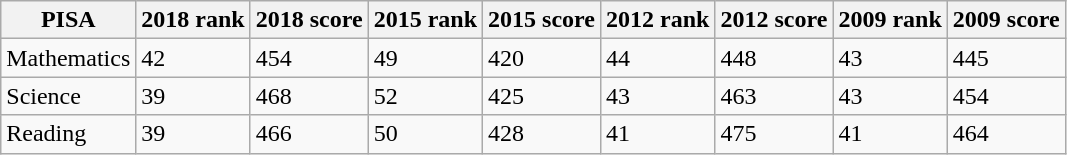<table class="wikitable">
<tr>
<th>PISA</th>
<th>2018 rank</th>
<th>2018 score</th>
<th>2015 rank</th>
<th>2015 score</th>
<th>2012 rank</th>
<th>2012 score</th>
<th>2009 rank</th>
<th>2009 score</th>
</tr>
<tr>
<td>Mathematics</td>
<td> 42</td>
<td> 454</td>
<td> 49</td>
<td> 420</td>
<td> 44</td>
<td> 448</td>
<td> 43</td>
<td> 445</td>
</tr>
<tr>
<td>Science</td>
<td> 39</td>
<td> 468</td>
<td> 52</td>
<td> 425</td>
<td> 43</td>
<td> 463</td>
<td> 43</td>
<td> 454</td>
</tr>
<tr>
<td>Reading</td>
<td> 39</td>
<td> 466</td>
<td> 50</td>
<td> 428</td>
<td> 41</td>
<td> 475</td>
<td> 41</td>
<td> 464</td>
</tr>
</table>
